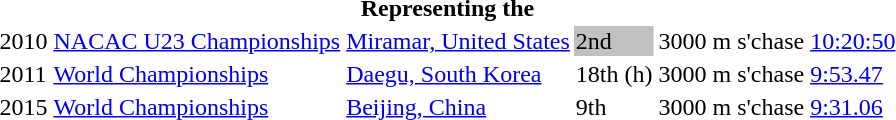<table>
<tr>
<th colspan="6">Representing the </th>
</tr>
<tr>
<td>2010</td>
<td><a href='#'>NACAC U23 Championships</a></td>
<td><a href='#'>Miramar, United States</a></td>
<td bgcolor=silver>2nd</td>
<td>3000 m s'chase</td>
<td><a href='#'>10:20:50</a></td>
</tr>
<tr>
<td>2011</td>
<td><a href='#'>World Championships</a></td>
<td><a href='#'>Daegu, South Korea</a></td>
<td>18th (h)</td>
<td>3000 m s'chase</td>
<td><a href='#'>9:53.47</a></td>
</tr>
<tr>
<td>2015</td>
<td><a href='#'>World Championships</a></td>
<td><a href='#'>Beijing, China</a></td>
<td>9th</td>
<td>3000 m s'chase</td>
<td><a href='#'>9:31.06</a></td>
</tr>
</table>
